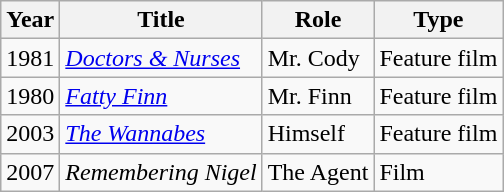<table class="wikitable">
<tr>
<th>Year</th>
<th>Title</th>
<th>Role</th>
<th>Type</th>
</tr>
<tr>
<td>1981</td>
<td><em><a href='#'>Doctors & Nurses</a></em></td>
<td>Mr. Cody</td>
<td>Feature film </td>
</tr>
<tr>
<td>1980</td>
<td><em><a href='#'>Fatty Finn</a></em></td>
<td>Mr. Finn</td>
<td>Feature film </td>
</tr>
<tr>
<td>2003</td>
<td><em><a href='#'>The Wannabes</a></em></td>
<td>Himself</td>
<td>Feature film </td>
</tr>
<tr>
<td>2007</td>
<td><em>Remembering Nigel</em></td>
<td>The Agent</td>
<td>Film </td>
</tr>
</table>
